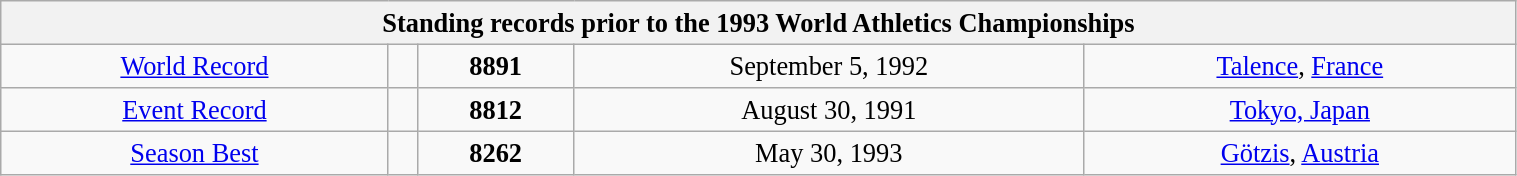<table class="wikitable" style=" text-align:center; font-size:110%;" width="80%">
<tr>
<th colspan="5">Standing records prior to the 1993 World Athletics Championships</th>
</tr>
<tr>
<td><a href='#'>World Record</a></td>
<td></td>
<td><strong>8891</strong></td>
<td>September 5, 1992</td>
<td> <a href='#'>Talence</a>, <a href='#'>France</a></td>
</tr>
<tr>
<td><a href='#'>Event Record</a></td>
<td></td>
<td><strong>8812</strong></td>
<td>August 30, 1991</td>
<td> <a href='#'>Tokyo, Japan</a></td>
</tr>
<tr>
<td><a href='#'>Season Best</a></td>
<td></td>
<td><strong>8262</strong></td>
<td>May 30, 1993</td>
<td> <a href='#'>Götzis</a>, <a href='#'>Austria</a></td>
</tr>
</table>
